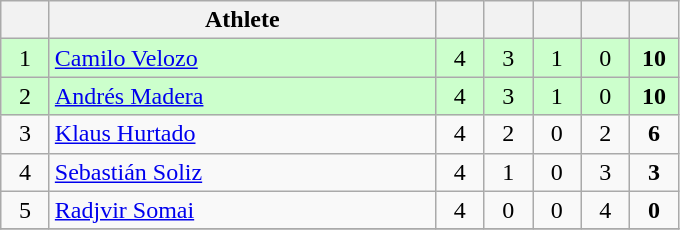<table class="wikitable" style="text-align: center; font-size:100% ">
<tr>
<th width=25></th>
<th width=250>Athlete</th>
<th width=25></th>
<th width=25></th>
<th width=25></th>
<th width=25></th>
<th width=25></th>
</tr>
<tr bgcolor="ccffcc">
<td>1</td>
<td align=left> <a href='#'>Camilo Velozo</a></td>
<td>4</td>
<td>3</td>
<td>1</td>
<td>0</td>
<td><strong>10</strong></td>
</tr>
<tr bgcolor="ccffcc">
<td>2</td>
<td align=left> <a href='#'>Andrés Madera</a></td>
<td>4</td>
<td>3</td>
<td>1</td>
<td>0</td>
<td><strong>10</strong></td>
</tr>
<tr>
<td>3</td>
<td align=left> <a href='#'>Klaus Hurtado</a></td>
<td>4</td>
<td>2</td>
<td>0</td>
<td>2</td>
<td><strong>6</strong></td>
</tr>
<tr>
<td>4</td>
<td align=left> <a href='#'>Sebastián Soliz</a></td>
<td>4</td>
<td>1</td>
<td>0</td>
<td>3</td>
<td><strong>3</strong></td>
</tr>
<tr>
<td>5</td>
<td align=left> <a href='#'>Radjvir Somai</a></td>
<td>4</td>
<td>0</td>
<td>0</td>
<td>4</td>
<td><strong>0</strong></td>
</tr>
<tr>
</tr>
</table>
